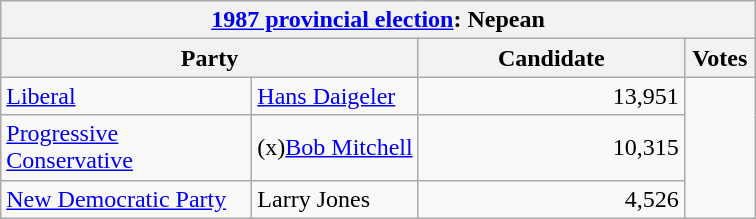<table class="wikitable">
<tr>
<th colspan="6"><a href='#'>1987 provincial election</a>: Nepean</th>
</tr>
<tr>
<th colspan="2" style="width: 170px">Party</th>
<th style="width: 170px">Candidate</th>
<th style="width: 40px">Votes</th>
</tr>
<tr>
<td style="width: 160px"><a href='#'>Liberal</a></td>
<td><a href='#'>Hans Daigeler</a></td>
<td style="text-align:right;">13,951</td>
</tr>
<tr>
<td style="width: 160px"><a href='#'>Progressive Conservative</a></td>
<td>(x)<a href='#'>Bob Mitchell</a></td>
<td style="text-align:right;">10,315</td>
</tr>
<tr>
<td style="width: 160px"><a href='#'>New Democratic Party</a></td>
<td>Larry Jones</td>
<td style="text-align:right;">4,526</td>
</tr>
</table>
